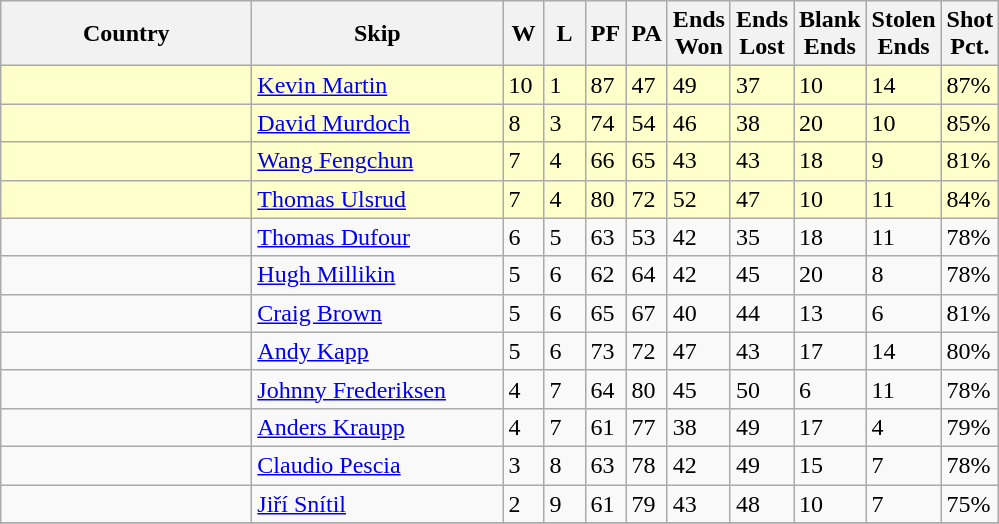<table class="wikitable">
<tr>
<th bgcolor="#efefef" width="160">Country</th>
<th bgcolor="#efefef" width="160">Skip</th>
<th bgcolor="#efefef" width="20">W</th>
<th bgcolor="#efefef" width="20">L</th>
<th bgcolor="#efefef" width="20">PF</th>
<th bgcolor="#efefef" width="20">PA</th>
<th bgcolor="#efefef" width="20">Ends <br> Won</th>
<th bgcolor="#efefef" width="20">Ends <br> Lost</th>
<th bgcolor="#efefef" width="20">Blank <br> Ends</th>
<th bgcolor="#efefef" width="20">Stolen <br> Ends</th>
<th bgcolor="#efefef" width="20">Shot <br> Pct.</th>
</tr>
<tr bgcolor="#ffffcc">
<td></td>
<td><a href='#'>Kevin Martin</a></td>
<td>10</td>
<td>1</td>
<td>87</td>
<td>47</td>
<td>49</td>
<td>37</td>
<td>10</td>
<td>14</td>
<td>87%</td>
</tr>
<tr bgcolor="#ffffcc">
<td></td>
<td><a href='#'>David Murdoch</a></td>
<td>8</td>
<td>3</td>
<td>74</td>
<td>54</td>
<td>46</td>
<td>38</td>
<td>20</td>
<td>10</td>
<td>85%</td>
</tr>
<tr bgcolor="#ffffcc">
<td></td>
<td><a href='#'>Wang Fengchun</a></td>
<td>7</td>
<td>4</td>
<td>66</td>
<td>65</td>
<td>43</td>
<td>43</td>
<td>18</td>
<td>9</td>
<td>81%</td>
</tr>
<tr bgcolor="#ffffcc">
<td></td>
<td><a href='#'>Thomas Ulsrud</a></td>
<td>7</td>
<td>4</td>
<td>80</td>
<td>72</td>
<td>52</td>
<td>47</td>
<td>10</td>
<td>11</td>
<td>84%</td>
</tr>
<tr>
<td></td>
<td><a href='#'>Thomas Dufour</a></td>
<td>6</td>
<td>5</td>
<td>63</td>
<td>53</td>
<td>42</td>
<td>35</td>
<td>18</td>
<td>11</td>
<td>78%</td>
</tr>
<tr>
<td></td>
<td><a href='#'>Hugh Millikin</a></td>
<td>5</td>
<td>6</td>
<td>62</td>
<td>64</td>
<td>42</td>
<td>45</td>
<td>20</td>
<td>8</td>
<td>78%</td>
</tr>
<tr>
<td></td>
<td><a href='#'>Craig Brown</a></td>
<td>5</td>
<td>6</td>
<td>65</td>
<td>67</td>
<td>40</td>
<td>44</td>
<td>13</td>
<td>6</td>
<td>81%</td>
</tr>
<tr>
<td></td>
<td><a href='#'>Andy Kapp</a></td>
<td>5</td>
<td>6</td>
<td>73</td>
<td>72</td>
<td>47</td>
<td>43</td>
<td>17</td>
<td>14</td>
<td>80%</td>
</tr>
<tr>
<td></td>
<td><a href='#'>Johnny Frederiksen</a></td>
<td>4</td>
<td>7</td>
<td>64</td>
<td>80</td>
<td>45</td>
<td>50</td>
<td>6</td>
<td>11</td>
<td>78%</td>
</tr>
<tr>
<td></td>
<td><a href='#'>Anders Kraupp</a></td>
<td>4</td>
<td>7</td>
<td>61</td>
<td>77</td>
<td>38</td>
<td>49</td>
<td>17</td>
<td>4</td>
<td>79%</td>
</tr>
<tr>
<td></td>
<td><a href='#'>Claudio Pescia</a></td>
<td>3</td>
<td>8</td>
<td>63</td>
<td>78</td>
<td>42</td>
<td>49</td>
<td>15</td>
<td>7</td>
<td>78%</td>
</tr>
<tr>
<td></td>
<td><a href='#'>Jiří Snítil</a></td>
<td>2</td>
<td>9</td>
<td>61</td>
<td>79</td>
<td>43</td>
<td>48</td>
<td>10</td>
<td>7</td>
<td>75%</td>
</tr>
<tr>
</tr>
</table>
